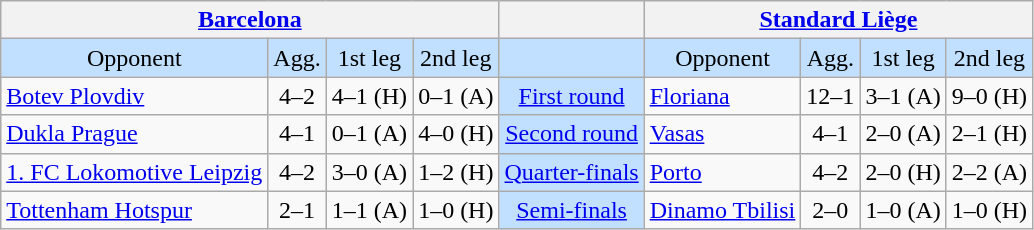<table class="wikitable" style="text-align:center">
<tr>
<th colspan=4> <a href='#'>Barcelona</a></th>
<th></th>
<th colspan=4> <a href='#'>Standard Liège</a></th>
</tr>
<tr style="background:#c1e0ff">
<td>Opponent</td>
<td>Agg.</td>
<td>1st leg</td>
<td>2nd leg</td>
<td></td>
<td>Opponent</td>
<td>Agg.</td>
<td>1st leg</td>
<td>2nd leg</td>
</tr>
<tr>
<td align=left> <a href='#'>Botev Plovdiv</a></td>
<td>4–2</td>
<td>4–1 (H)</td>
<td>0–1 (A)</td>
<td style="background:#c1e0ff;"><a href='#'>First round</a></td>
<td align=left> <a href='#'>Floriana</a></td>
<td>12–1</td>
<td>3–1 (A)</td>
<td>9–0 (H)</td>
</tr>
<tr>
<td align=left> <a href='#'>Dukla Prague</a></td>
<td>4–1</td>
<td>0–1 (A)</td>
<td>4–0 (H)</td>
<td style="background:#c1e0ff;"><a href='#'>Second round</a></td>
<td align=left> <a href='#'>Vasas</a></td>
<td>4–1</td>
<td>2–0 (A)</td>
<td>2–1 (H)</td>
</tr>
<tr>
<td align=left> <a href='#'>1. FC Lokomotive Leipzig</a></td>
<td>4–2</td>
<td>3–0 (A)</td>
<td>1–2 (H)</td>
<td style="background:#c1e0ff;"><a href='#'>Quarter-finals</a></td>
<td align=left> <a href='#'>Porto</a></td>
<td>4–2</td>
<td>2–0 (H)</td>
<td>2–2 (A)</td>
</tr>
<tr>
<td align=left> <a href='#'>Tottenham Hotspur</a></td>
<td>2–1</td>
<td>1–1 (A)</td>
<td>1–0 (H)</td>
<td style="background:#c1e0ff;"><a href='#'>Semi-finals</a></td>
<td align=left> <a href='#'>Dinamo Tbilisi</a></td>
<td>2–0</td>
<td>1–0 (A)</td>
<td>1–0 (H)</td>
</tr>
</table>
